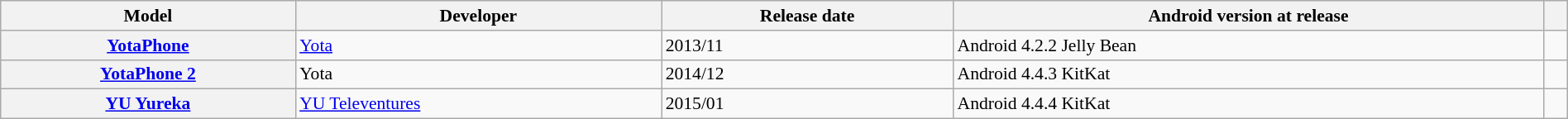<table class="wikitable sortable plainrowheaders" style="width:100%; font-size:90%;">
<tr>
<th scope="col">Model</th>
<th scope="col">Developer</th>
<th scope="col">Release date</th>
<th scope="col">Android version at release</th>
<th scope="col" class="unsortable"></th>
</tr>
<tr>
<th scope="row"><a href='#'>YotaPhone</a></th>
<td><a href='#'>Yota</a></td>
<td>2013/11</td>
<td>Android 4.2.2 Jelly Bean</td>
<td></td>
</tr>
<tr>
<th scope="row"><a href='#'>YotaPhone 2</a></th>
<td>Yota</td>
<td>2014/12</td>
<td>Android 4.4.3 KitKat</td>
<td></td>
</tr>
<tr>
<th scope="row"><a href='#'>YU Yureka</a></th>
<td><a href='#'>YU Televentures</a></td>
<td>2015/01</td>
<td>Android 4.4.4 KitKat</td>
<td></td>
</tr>
</table>
